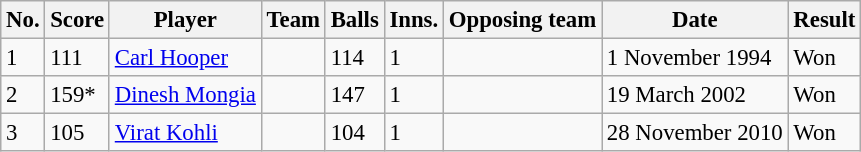<table class="wikitable sortable" style="font-size:95%">
<tr>
<th>No.</th>
<th>Score</th>
<th>Player</th>
<th>Team</th>
<th>Balls</th>
<th>Inns.</th>
<th>Opposing team</th>
<th>Date</th>
<th>Result</th>
</tr>
<tr>
<td>1</td>
<td>111</td>
<td><a href='#'>Carl Hooper</a></td>
<td></td>
<td>114</td>
<td>1</td>
<td></td>
<td>1 November 1994</td>
<td>Won</td>
</tr>
<tr>
<td>2</td>
<td>159*</td>
<td><a href='#'>Dinesh Mongia</a></td>
<td></td>
<td>147</td>
<td>1</td>
<td></td>
<td>19 March 2002</td>
<td>Won</td>
</tr>
<tr>
<td>3</td>
<td>105</td>
<td><a href='#'>Virat Kohli</a></td>
<td></td>
<td>104</td>
<td>1</td>
<td></td>
<td>28 November 2010</td>
<td>Won</td>
</tr>
</table>
